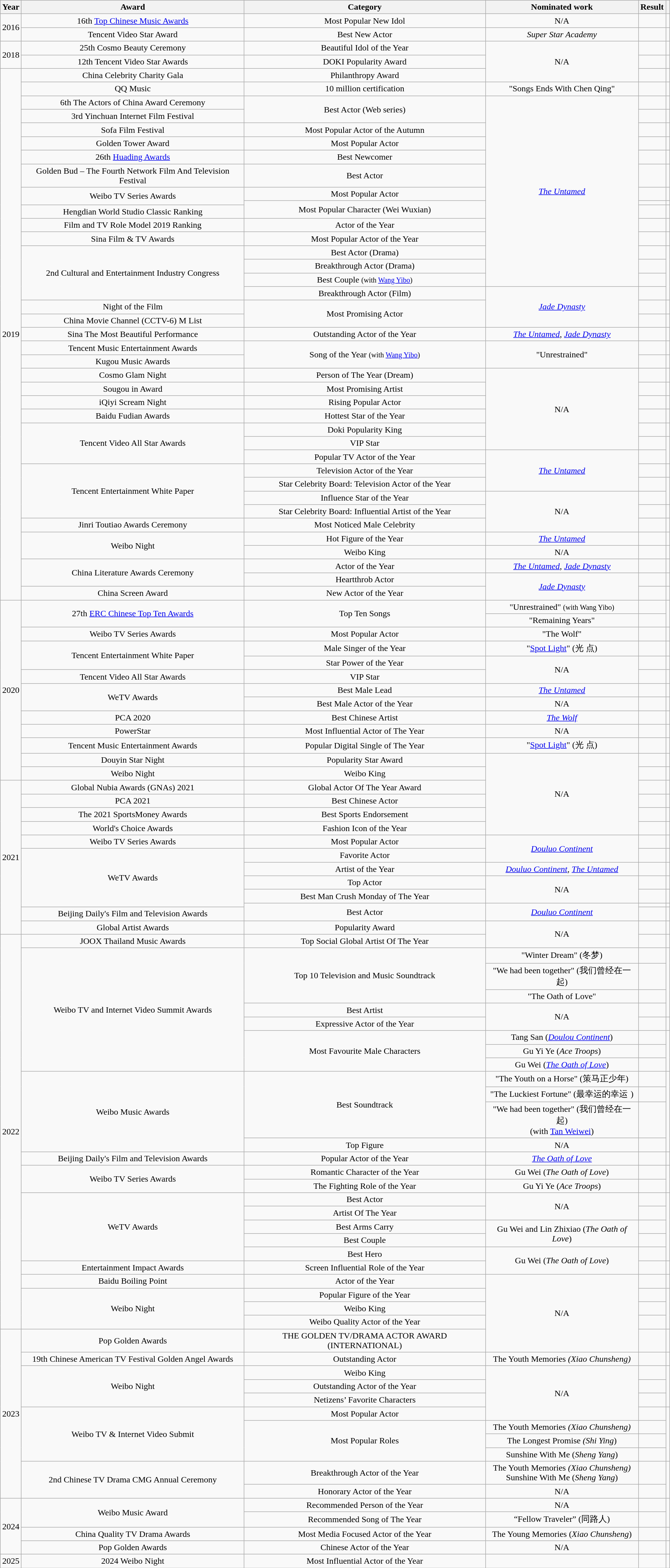<table class="wikitable sortable plainrowheaders" style="text-align:center;">
<tr>
<th>Year</th>
<th>Award</th>
<th>Category</th>
<th>Nominated work</th>
<th>Result</th>
<th class="unsortable"></th>
</tr>
<tr>
<td rowspan=2>2016</td>
<td>16th <a href='#'>Top Chinese Music Awards</a></td>
<td>Most Popular New Idol</td>
<td>N/A</td>
<td></td>
<td></td>
</tr>
<tr>
<td>Tencent Video Star Award</td>
<td>Best New Actor</td>
<td><em>Super Star Academy</em></td>
<td></td>
<td></td>
</tr>
<tr>
<td rowspan=2>2018</td>
<td>25th Cosmo Beauty Ceremony</td>
<td>Beautiful Idol of the Year</td>
<td rowspan="3">N/A</td>
<td></td>
<td></td>
</tr>
<tr>
<td>12th Tencent Video Star Awards</td>
<td>DOKI Popularity Award</td>
<td></td>
<td></td>
</tr>
<tr>
<td rowspan="39">2019</td>
<td>China Celebrity Charity Gala</td>
<td>Philanthropy Award</td>
<td></td>
<td></td>
</tr>
<tr>
<td>QQ Music</td>
<td>10 million certification</td>
<td>"Songs Ends With Chen Qing"</td>
<td></td>
<td></td>
</tr>
<tr>
<td>6th The Actors of China Award Ceremony</td>
<td rowspan=2>Best Actor (Web series)</td>
<td rowspan="14"><em><a href='#'>The Untamed</a></em></td>
<td></td>
<td></td>
</tr>
<tr>
<td>3rd Yinchuan Internet Film Festival</td>
<td></td>
<td></td>
</tr>
<tr>
<td>Sofa Film Festival</td>
<td>Most Popular Actor of the Autumn</td>
<td></td>
<td></td>
</tr>
<tr>
<td>Golden Tower Award</td>
<td>Most Popular Actor</td>
<td></td>
<td></td>
</tr>
<tr>
<td>26th <a href='#'>Huading Awards</a></td>
<td>Best Newcomer</td>
<td></td>
<td></td>
</tr>
<tr>
<td>Golden Bud – The Fourth Network Film And Television Festival</td>
<td>Best Actor</td>
<td></td>
<td></td>
</tr>
<tr>
<td rowspan=2>Weibo TV Series Awards</td>
<td>Most Popular Actor</td>
<td></td>
<td></td>
</tr>
<tr>
<td rowspan=2>Most Popular Character (Wei Wuxian)</td>
<td></td>
<td></td>
</tr>
<tr>
<td>Hengdian World Studio Classic Ranking</td>
<td></td>
<td></td>
</tr>
<tr>
<td>Film and TV Role Model 2019 Ranking</td>
<td>Actor of the Year</td>
<td></td>
<td></td>
</tr>
<tr>
<td>Sina Film & TV Awards</td>
<td>Most Popular Actor of the Year</td>
<td></td>
<td></td>
</tr>
<tr>
<td rowspan=4>2nd Cultural and Entertainment Industry Congress</td>
<td>Best Actor (Drama)</td>
<td></td>
<td rowspan=4></td>
</tr>
<tr>
<td>Breakthrough Actor (Drama)</td>
<td></td>
</tr>
<tr>
<td>Best Couple <small>(with <a href='#'>Wang Yibo</a>)</small></td>
<td></td>
</tr>
<tr>
<td>Breakthrough Actor (Film)</td>
<td rowspan=3><em><a href='#'>Jade Dynasty</a></em></td>
<td></td>
</tr>
<tr>
<td>Night of the Film</td>
<td rowspan=2>Most Promising Actor</td>
<td></td>
<td></td>
</tr>
<tr>
<td>China Movie Channel (CCTV-6) M List</td>
<td></td>
<td></td>
</tr>
<tr>
<td>Sina The Most Beautiful Performance</td>
<td>Outstanding Actor of the Year</td>
<td><em><a href='#'>The Untamed</a></em>, <em><a href='#'>Jade Dynasty</a></em></td>
<td></td>
<td></td>
</tr>
<tr>
<td>Tencent Music Entertainment Awards</td>
<td rowspan=2>Song of the Year <small>(with <a href='#'>Wang Yibo</a>)</small></td>
<td rowspan=2! scope=row>"Unrestrained"</td>
<td></td>
<td></td>
</tr>
<tr>
<td>Kugou Music Awards</td>
<td></td>
<td></td>
</tr>
<tr>
<td>Cosmo Glam Night</td>
<td>Person of The Year (Dream)</td>
<td rowspan="6">N/A</td>
<td></td>
<td></td>
</tr>
<tr>
<td>Sougou in Award</td>
<td>Most Promising Artist</td>
<td></td>
<td></td>
</tr>
<tr>
<td>iQiyi Scream Night</td>
<td>Rising Popular Actor</td>
<td></td>
<td></td>
</tr>
<tr>
<td>Baidu Fudian Awards</td>
<td>Hottest Star of the Year</td>
<td></td>
<td></td>
</tr>
<tr>
<td rowspan=3>Tencent Video All Star Awards</td>
<td>Doki Popularity King</td>
<td></td>
<td></td>
</tr>
<tr>
<td>VIP Star</td>
<td></td>
<td rowspan=2></td>
</tr>
<tr>
<td>Popular TV Actor of the Year</td>
<td rowspan=3><em><a href='#'>The Untamed</a></em></td>
<td></td>
</tr>
<tr>
<td rowspan=4>Tencent Entertainment White Paper</td>
<td>Television Actor of the Year</td>
<td></td>
<td></td>
</tr>
<tr>
<td>Star Celebrity Board: Television Actor of the Year</td>
<td></td>
<td rowspan=2></td>
</tr>
<tr>
<td>Influence Star of the Year</td>
<td rowspan="3">N/A</td>
<td></td>
</tr>
<tr>
<td>Star Celebrity Board: Influential Artist of the Year</td>
<td></td>
<td></td>
</tr>
<tr>
<td>Jinri Toutiao Awards Ceremony</td>
<td>Most Noticed Male Celebrity</td>
<td></td>
<td></td>
</tr>
<tr>
<td rowspan=2>Weibo Night</td>
<td>Hot Figure of the Year</td>
<td><em><a href='#'>The Untamed</a></em></td>
<td></td>
<td></td>
</tr>
<tr>
<td>Weibo King</td>
<td>N/A</td>
<td></td>
<td></td>
</tr>
<tr>
<td rowspan=2>China Literature Awards Ceremony</td>
<td>Actor of the Year</td>
<td><em><a href='#'>The Untamed</a></em>, <em><a href='#'>Jade Dynasty</a></em></td>
<td></td>
<td></td>
</tr>
<tr>
<td>Heartthrob Actor</td>
<td rowspan="2"><em><a href='#'>Jade Dynasty</a></em></td>
<td></td>
<td></td>
</tr>
<tr>
<td>China Screen Award</td>
<td>New Actor of the Year</td>
<td></td>
<td></td>
</tr>
<tr>
<td rowspan="13">2020</td>
<td rowspan=2>27th <a href='#'>ERC Chinese Top Ten Awards</a></td>
<td rowspan=2>Top Ten Songs</td>
<td>"Unrestrained" <small>(with Wang Yibo)</small></td>
<td></td>
<td rowspan=2></td>
</tr>
<tr>
<td>"Remaining Years"</td>
<td></td>
</tr>
<tr>
<td>Weibo TV Series Awards</td>
<td>Most Popular Actor</td>
<td>"The Wolf"</td>
<td></td>
<td></td>
</tr>
<tr>
<td rowspan=2>Tencent Entertainment White Paper</td>
<td>Male Singer of the Year</td>
<td>"<a href='#'>Spot Light</a>" (光 点)</td>
<td></td>
<td></td>
</tr>
<tr>
<td>Star Power of the Year</td>
<td rowspan="2">N/A</td>
<td></td>
<td></td>
</tr>
<tr>
<td>Tencent Video All Star Awards</td>
<td>VIP Star</td>
<td></td>
<td></td>
</tr>
<tr>
<td rowspan=2>WeTV Awards</td>
<td>Best Male Lead</td>
<td><em><a href='#'>The Untamed</a></em></td>
<td></td>
<td></td>
</tr>
<tr>
<td>Best Male Actor of the Year</td>
<td>N/A</td>
<td></td>
<td></td>
</tr>
<tr>
<td>PCA 2020</td>
<td>Best Chinese Artist</td>
<td><em><a href='#'>The Wolf</a></em></td>
<td></td>
<td></td>
</tr>
<tr>
<td>PowerStar</td>
<td>Most Influential Actor of The Year</td>
<td>N/A</td>
<td></td>
<td></td>
</tr>
<tr>
<td>Tencent Music Entertainment Awards</td>
<td>Popular Digital Single of The Year</td>
<td>"<a href='#'>Spot Light</a>" (光 点)</td>
<td></td>
<td></td>
</tr>
<tr>
<td>Douyin Star Night</td>
<td>Popularity Star Award</td>
<td rowspan="6">N/A</td>
<td></td>
<td></td>
</tr>
<tr>
<td>Weibo Night</td>
<td>Weibo King</td>
<td></td>
<td></td>
</tr>
<tr>
<td rowspan="12">2021</td>
<td>Global Nubia Awards (GNAs) 2021</td>
<td>Global Actor Of The Year Award</td>
<td></td>
<td></td>
</tr>
<tr>
<td>PCA 2021</td>
<td>Best Chinese Actor</td>
<td></td>
<td></td>
</tr>
<tr>
<td>The 2021 SportsMoney Awards</td>
<td>Best Sports Endorsement</td>
<td></td>
<td></td>
</tr>
<tr>
<td>World's Choice Awards‌</td>
<td>Fashion Icon of the Year</td>
<td></td>
<td></td>
</tr>
<tr>
<td>Weibo TV Series Awards</td>
<td>Most Popular Actor</td>
<td rowspan="2"><em><a href='#'>Douluo Continent</a></em></td>
<td></td>
<td></td>
</tr>
<tr>
<td rowspan="5">WeTV Awards</td>
<td>Favorite Actor</td>
<td></td>
<td></td>
</tr>
<tr>
<td>Artist of the Year</td>
<td><em><a href='#'>Douluo Continent</a>, <a href='#'>The Untamed</a></em></td>
<td></td>
<td></td>
</tr>
<tr>
<td>Top Actor</td>
<td rowspan="2">N/A</td>
<td></td>
<td></td>
</tr>
<tr>
<td>Best Man Crush Monday of The Year</td>
<td></td>
<td></td>
</tr>
<tr>
<td rowspan="2">Best Actor</td>
<td rowspan="2"><em><a href='#'>Douluo Continent</a></em></td>
<td></td>
<td></td>
</tr>
<tr>
<td>Beijing Daily's Film and Television Awards</td>
<td></td>
<td></td>
</tr>
<tr>
<td>Global Artist Awards</td>
<td>Popularity Award</td>
<td rowspan="2">N/A</td>
<td></td>
<td></td>
</tr>
<tr>
<td rowspan="26">2022</td>
<td>JOOX Thailand Music Awards</td>
<td>Top Social Global Artist Of The Year</td>
<td></td>
<td></td>
</tr>
<tr>
<td rowspan="8">Weibo TV and Internet Video Summit Awards</td>
<td rowspan="3">Top 10 Television and Music Soundtrack</td>
<td>"Winter Dream" (冬梦)</td>
<td></td>
<td rowspan="4"></td>
</tr>
<tr>
<td>"We had been together" (我们曾经在一起)<br></td>
<td></td>
</tr>
<tr>
<td>"The Oath of Love" <br></td>
<td></td>
</tr>
<tr>
<td>Best Artist</td>
<td rowspan="2">N/A</td>
<td></td>
</tr>
<tr>
<td>Expressive Actor of the Year</td>
<td></td>
<td></td>
</tr>
<tr>
<td rowspan="3">Most Favourite Male Characters</td>
<td>Tang San (<em><a href='#'>Doulou Continent</a></em>)</td>
<td></td>
<td rowspan="3"></td>
</tr>
<tr>
<td>Gu Yi Ye (<em>Ace Troops</em>)</td>
<td></td>
</tr>
<tr>
<td>Gu Wei (<em><a href='#'>The Oath of Love</a></em>)</td>
<td></td>
</tr>
<tr>
<td rowspan="4">Weibo Music Awards</td>
<td rowspan="3">Best Soundtrack</td>
<td>"The Youth on a Horse" (策马正少年)</td>
<td></td>
<td rowspan="4"></td>
</tr>
<tr>
<td>"The Luckiest Fortune" (最幸运的幸运 )</td>
<td></td>
</tr>
<tr>
<td>"We had been together" (我们曾经在一起)<br>(with <a href='#'>Tan Weiwei</a>)</td>
<td></td>
</tr>
<tr>
<td>Top Figure</td>
<td>N/A</td>
<td></td>
</tr>
<tr>
<td>Beijing Daily's Film and Television Awards</td>
<td>Popular Actor of the Year</td>
<td><em><a href='#'>The Oath of Love</a></em></td>
<td></td>
</tr>
<tr>
<td rowspan="2">Weibo TV Series Awards</td>
<td>Romantic Character of the Year</td>
<td>Gu Wei (<em>The Oath of Love</em>)</td>
<td></td>
<td rowspan="2"></td>
</tr>
<tr>
<td>The Fighting Role of the Year</td>
<td>Gu Yi Ye (<em>Ace Troops</em>)</td>
<td></td>
</tr>
<tr>
<td rowspan="5">WeTV Awards</td>
<td>Best Actor</td>
<td rowspan="2">N/A</td>
<td></td>
<td rowspan="5"></td>
</tr>
<tr>
<td>Artist Of The Year</td>
<td></td>
</tr>
<tr>
<td>Best Arms Carry</td>
<td rowspan="2">Gu Wei and Lin Zhixiao (<em>The Oath of Love</em>)</td>
<td></td>
</tr>
<tr>
<td>Best Couple</td>
<td></td>
</tr>
<tr>
<td>Best Hero</td>
<td rowspan="2">Gu Wei (<em>The Oath of Love</em>)</td>
<td></td>
</tr>
<tr>
<td>Entertainment Impact Awards</td>
<td>Screen Influential Role of the Year</td>
<td></td>
<td></td>
</tr>
<tr>
<td>Baidu Boiling Point</td>
<td>Actor of the Year</td>
<td rowspan="5">N/A</td>
<td></td>
<td></td>
</tr>
<tr>
<td rowspan="3">Weibo Night</td>
<td>Popular Figure of the Year</td>
<td></td>
<td rowspan="3"></td>
</tr>
<tr>
<td>Weibo King</td>
<td></td>
</tr>
<tr>
<td>Weibo Quality Actor of the Year</td>
<td></td>
</tr>
<tr>
<td rowspan="11">2023</td>
<td>Pop Golden Awards</td>
<td>THE GOLDEN TV/DRAMA ACTOR AWARD (INTERNATIONAL)</td>
<td></td>
<td></td>
</tr>
<tr>
<td>19th Chinese American TV Festival Golden Angel Awards</td>
<td>Outstanding Actor</td>
<td>The Youth Memories <em>(Xiao Chunsheng)</em></td>
<td></td>
<td></td>
</tr>
<tr>
<td rowspan="3">Weibo Night</td>
<td>Weibo King</td>
<td rowspan="4">N/A</td>
<td></td>
<td rowspan="3"></td>
</tr>
<tr>
<td>Outstanding Actor of the Year</td>
<td></td>
</tr>
<tr>
<td>Netizens’ Favorite Characters</td>
<td></td>
</tr>
<tr>
<td rowspan="4">Weibo TV & Internet Video Submit</td>
<td>Most Popular Actor</td>
<td></td>
<td rowspan="4"></td>
</tr>
<tr>
<td rowspan="3">Most Popular Roles</td>
<td>The Youth Memories <em>(Xiao Chunsheng)</em></td>
<td></td>
</tr>
<tr>
<td>The Longest Promise <em>(Shi Ying</em>)</td>
<td></td>
</tr>
<tr>
<td>Sunshine With Me (<em>Sheng Yang</em>)</td>
<td></td>
</tr>
<tr>
<td rowspan="2">2nd Chinese TV Drama CMG Annual Ceremony</td>
<td>Breakthrough Actor of the Year</td>
<td>The Youth Memories <em>(Xiao Chunsheng)</em><br>Sunshine With Me (<em>Sheng Yang</em>)</td>
<td></td>
<td rowspan="2"><br></td>
</tr>
<tr>
<td>Honorary Actor of the Year</td>
<td>N/A</td>
<td></td>
</tr>
<tr>
<td rowspan="4">2024</td>
<td rowspan="2">Weibo Music Award</td>
<td>Recommended Person of the Year</td>
<td>N/A</td>
<td></td>
<td rowspan="2"></td>
</tr>
<tr>
<td>Recommended Song of The Year</td>
<td>“Fellow Traveler” (同路人)</td>
<td></td>
</tr>
<tr>
<td>China Quality TV Drama Awards</td>
<td>Most Media Focused Actor of the Year</td>
<td>The Young Memories (<em>Xiao Chunsheng</em>)</td>
<td></td>
<td></td>
</tr>
<tr>
<td>Pop Golden Awards</td>
<td>Chinese Actor of the Year</td>
<td>N/A</td>
<td></td>
<td></td>
</tr>
<tr>
<td>2025</td>
<td>2024 Weibo Night</td>
<td>Most Influential Actor of the Year</td>
<td></td>
<td></td>
<td></td>
</tr>
</table>
